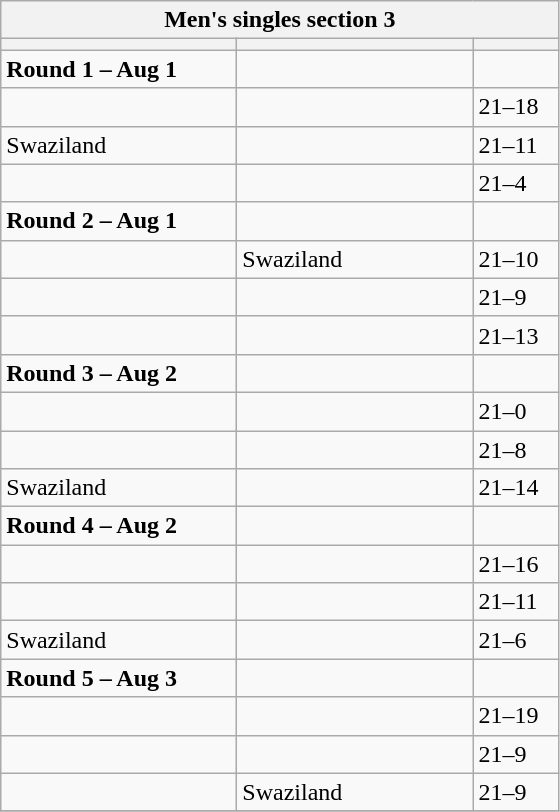<table class="wikitable">
<tr>
<th colspan="3">Men's singles section 3</th>
</tr>
<tr>
<th width=150></th>
<th width=150></th>
<th width=50></th>
</tr>
<tr>
<td><strong>Round 1 – Aug 1</strong></td>
<td></td>
<td></td>
</tr>
<tr>
<td></td>
<td></td>
<td>21–18</td>
</tr>
<tr>
<td> Swaziland</td>
<td></td>
<td>21–11</td>
</tr>
<tr>
<td></td>
<td></td>
<td>21–4</td>
</tr>
<tr>
<td><strong>Round 2 – Aug 1</strong></td>
<td></td>
<td></td>
</tr>
<tr>
<td></td>
<td> Swaziland</td>
<td>21–10</td>
</tr>
<tr>
<td></td>
<td></td>
<td>21–9</td>
</tr>
<tr>
<td></td>
<td></td>
<td>21–13</td>
</tr>
<tr>
<td><strong>Round 3 – Aug 2</strong></td>
<td></td>
<td></td>
</tr>
<tr>
<td></td>
<td></td>
<td>21–0</td>
</tr>
<tr>
<td></td>
<td></td>
<td>21–8</td>
</tr>
<tr>
<td> Swaziland</td>
<td></td>
<td>21–14</td>
</tr>
<tr>
<td><strong>Round 4 – Aug 2</strong></td>
<td></td>
<td></td>
</tr>
<tr>
<td></td>
<td></td>
<td>21–16</td>
</tr>
<tr>
<td></td>
<td></td>
<td>21–11</td>
</tr>
<tr>
<td> Swaziland</td>
<td></td>
<td>21–6</td>
</tr>
<tr>
<td><strong>Round 5 – Aug 3</strong></td>
<td></td>
<td></td>
</tr>
<tr>
<td></td>
<td></td>
<td>21–19</td>
</tr>
<tr>
<td></td>
<td></td>
<td>21–9</td>
</tr>
<tr>
<td></td>
<td> Swaziland</td>
<td>21–9</td>
</tr>
<tr>
</tr>
</table>
